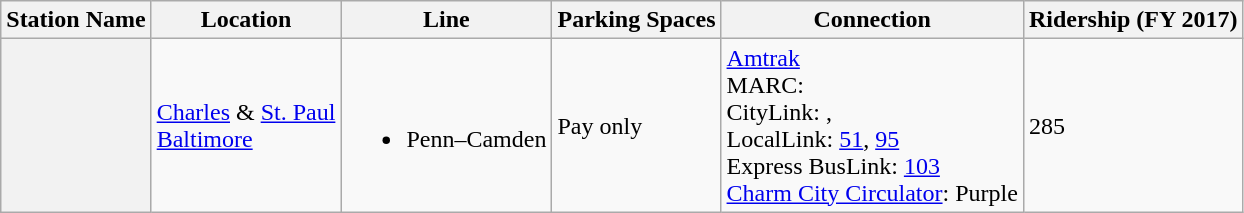<table class="wikitable">
<tr>
<th>Station Name</th>
<th>Location</th>
<th>Line</th>
<th>Parking Spaces</th>
<th>Connection</th>
<th>Ridership (FY 2017)</th>
</tr>
<tr>
<th></th>
<td><a href='#'>Charles</a> & <a href='#'>St. Paul</a><br><a href='#'>Baltimore</a></td>
<td><br><ul><li>Penn–Camden</li></ul></td>
<td>Pay only</td>
<td> <a href='#'>Amtrak</a><br> MARC: <br> CityLink: , <br> LocalLink: <a href='#'>51</a>, <a href='#'>95</a><br> Express BusLink: <a href='#'>103</a><br> <a href='#'>Charm City Circulator</a>: Purple</td>
<td>285</td>
</tr>
</table>
